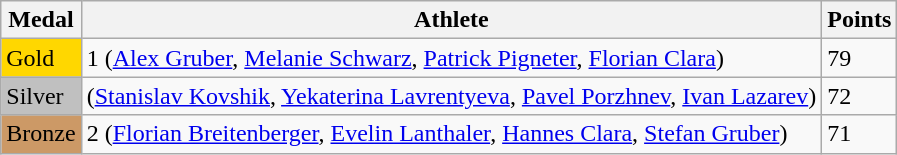<table class="wikitable">
<tr>
<th>Medal</th>
<th>Athlete</th>
<th>Points</th>
</tr>
<tr>
<td bgcolor="gold">Gold</td>
<td> 1 (<a href='#'>Alex Gruber</a>, <a href='#'>Melanie Schwarz</a>, <a href='#'>Patrick Pigneter</a>, <a href='#'>Florian Clara</a>)</td>
<td>79</td>
</tr>
<tr>
<td bgcolor="silver">Silver</td>
<td> (<a href='#'>Stanislav Kovshik</a>, <a href='#'>Yekaterina Lavrentyeva</a>, <a href='#'>Pavel Porzhnev</a>, <a href='#'>Ivan Lazarev</a>)</td>
<td>72</td>
</tr>
<tr>
<td bgcolor="CC9966">Bronze</td>
<td> 2 (<a href='#'>Florian Breitenberger</a>, <a href='#'>Evelin Lanthaler</a>, <a href='#'>Hannes Clara</a>, <a href='#'>Stefan Gruber</a>)</td>
<td>71</td>
</tr>
</table>
